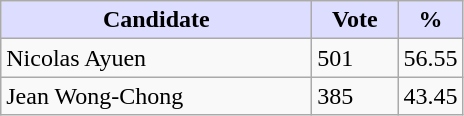<table class="wikitable">
<tr>
<th style="background:#ddf; width:200px;">Candidate</th>
<th style="background:#ddf; width:50px;">Vote</th>
<th style="background:#ddf; width:30px;">%</th>
</tr>
<tr>
<td>Nicolas Ayuen</td>
<td>501</td>
<td>56.55</td>
</tr>
<tr>
<td>Jean Wong-Chong</td>
<td>385</td>
<td>43.45</td>
</tr>
</table>
